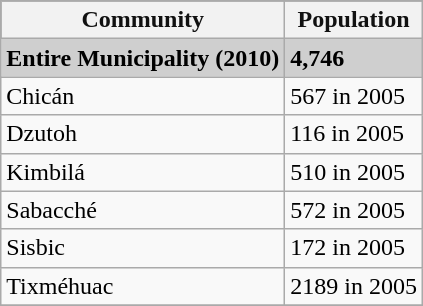<table class="wikitable">
<tr style="background:#111111; color:#111111;">
<th><strong>Community</strong></th>
<th><strong>Population</strong></th>
</tr>
<tr style="background:#CFCFCF;">
<td><strong>Entire Municipality (2010)</strong></td>
<td><strong>4,746</strong></td>
</tr>
<tr>
<td>Chicán</td>
<td>567 in 2005</td>
</tr>
<tr>
<td>Dzutoh</td>
<td>116 in 2005</td>
</tr>
<tr>
<td>Kimbilá</td>
<td>510 in 2005</td>
</tr>
<tr>
<td>Sabacché</td>
<td>572 in 2005</td>
</tr>
<tr>
<td>Sisbic</td>
<td>172  in 2005</td>
</tr>
<tr>
<td>Tixméhuac</td>
<td>2189 in 2005</td>
</tr>
<tr>
</tr>
</table>
